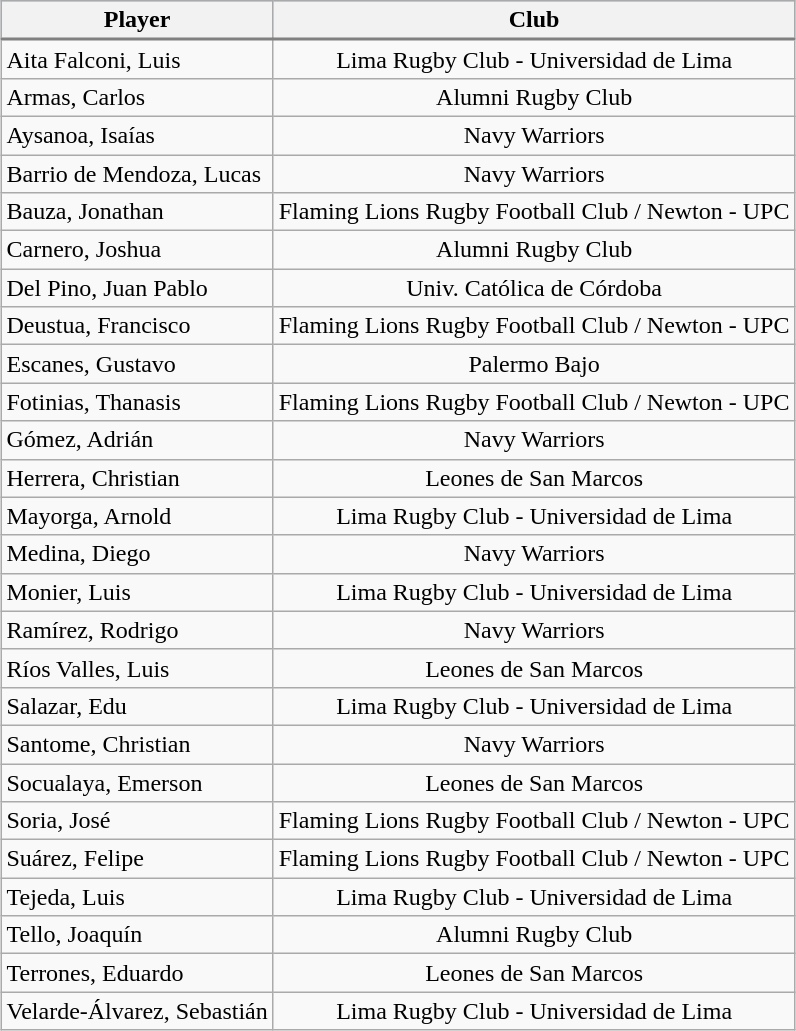<table class="wikitable" style="margin:0 auto">
<tr style="text-align:center; border-bottom:2px solid gray;" bgcolor="lightsteelblue">
<th>Player</th>
<th>Club</th>
</tr>
<tr style="text-align:center;">
<td style="text-align:left;">Aita Falconi, Luis</td>
<td> Lima Rugby Club - Universidad de Lima</td>
</tr>
<tr style="text-align:center;">
<td style="text-align:left;">Armas, Carlos</td>
<td> Alumni Rugby Club</td>
</tr>
<tr style="text-align:center;">
<td style="text-align:left;">Aysanoa, Isaías</td>
<td> Navy Warriors</td>
</tr>
<tr style="text-align:center;">
<td style="text-align:left;">Barrio de Mendoza, Lucas</td>
<td> Navy Warriors</td>
</tr>
<tr style="text-align:center;">
<td style="text-align:left;">Bauza, Jonathan</td>
<td> Flaming Lions Rugby Football Club / Newton - UPC</td>
</tr>
<tr style="text-align:center;">
<td style="text-align:left;">Carnero, Joshua</td>
<td> Alumni Rugby Club</td>
</tr>
<tr style="text-align:center;">
<td style="text-align:left;">Del Pino, Juan Pablo</td>
<td> Univ. Católica de Córdoba</td>
</tr>
<tr style="text-align:center;">
<td style="text-align:left;">Deustua, Francisco</td>
<td> Flaming Lions Rugby Football Club / Newton - UPC</td>
</tr>
<tr style="text-align:center;">
<td style="text-align:left;">Escanes, Gustavo</td>
<td> Palermo Bajo</td>
</tr>
<tr style="text-align:center;">
<td style="text-align:left;">Fotinias, Thanasis</td>
<td> Flaming Lions Rugby Football Club / Newton - UPC</td>
</tr>
<tr style="text-align:center;">
<td style="text-align:left;">Gómez, Adrián</td>
<td> Navy Warriors</td>
</tr>
<tr style="text-align:center;">
<td style="text-align:left;">Herrera, Christian</td>
<td> Leones de San Marcos</td>
</tr>
<tr style="text-align:center;">
<td style="text-align:left;">Mayorga, Arnold</td>
<td> Lima Rugby Club - Universidad de Lima</td>
</tr>
<tr style="text-align:center;">
<td style="text-align:left;">Medina, Diego</td>
<td> Navy Warriors</td>
</tr>
<tr style="text-align:center;">
<td style="text-align:left;">Monier, Luis</td>
<td> Lima Rugby Club - Universidad de Lima</td>
</tr>
<tr style="text-align:center;">
<td style="text-align:left;">Ramírez, Rodrigo</td>
<td> Navy Warriors</td>
</tr>
<tr style="text-align:center;">
<td style="text-align:left;">Ríos Valles, Luis</td>
<td> Leones de San Marcos</td>
</tr>
<tr style="text-align:center;">
<td style="text-align:left;">Salazar, Edu</td>
<td> Lima Rugby Club - Universidad de Lima</td>
</tr>
<tr style="text-align:center;">
<td style="text-align:left;">Santome, Christian</td>
<td> Navy Warriors</td>
</tr>
<tr style="text-align:center;">
<td style="text-align:left;">Socualaya, Emerson</td>
<td> Leones de San Marcos</td>
</tr>
<tr style="text-align:center;">
<td style="text-align:left;">Soria, José</td>
<td> Flaming Lions Rugby Football Club / Newton - UPC</td>
</tr>
<tr style="text-align:center;">
<td style="text-align:left;">Suárez, Felipe</td>
<td> Flaming Lions Rugby Football Club / Newton - UPC</td>
</tr>
<tr style="text-align:center;">
<td style="text-align:left;">Tejeda, Luis</td>
<td> Lima Rugby Club - Universidad de Lima</td>
</tr>
<tr style="text-align:center;">
<td style="text-align:left;">Tello, Joaquín</td>
<td> Alumni Rugby Club</td>
</tr>
<tr style="text-align:center;">
<td style="text-align:left;">Terrones, Eduardo</td>
<td> Leones de San Marcos</td>
</tr>
<tr style="text-align:center;">
<td style="text-align:left;">Velarde-Álvarez, Sebastián</td>
<td> Lima Rugby Club - Universidad de Lima</td>
</tr>
</table>
